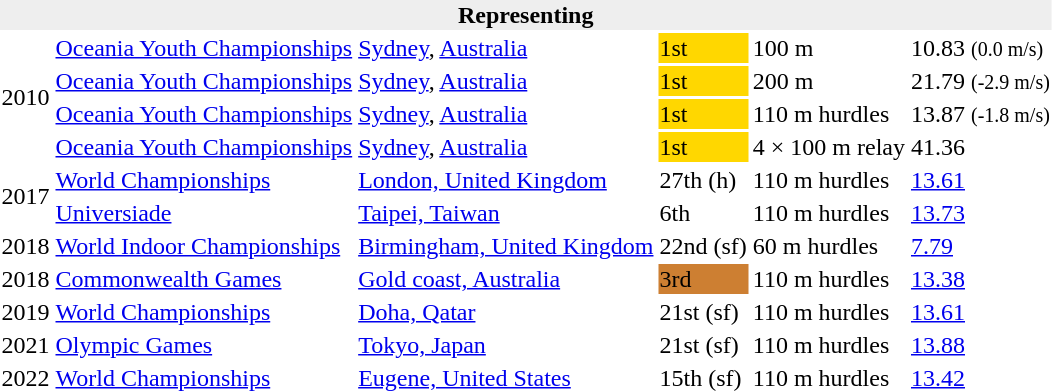<table>
<tr>
<th bgcolor="#eeeeee" colspan="6">Representing </th>
</tr>
<tr>
<td rowspan=4>2010</td>
<td><a href='#'>Oceania Youth Championships</a></td>
<td><a href='#'>Sydney</a>, <a href='#'>Australia</a></td>
<td bgcolor=gold>1st</td>
<td>100 m</td>
<td>10.83 <small>(0.0 m/s)</small></td>
</tr>
<tr>
<td><a href='#'>Oceania Youth Championships</a></td>
<td><a href='#'>Sydney</a>, <a href='#'>Australia</a></td>
<td bgcolor=gold>1st</td>
<td>200 m</td>
<td>21.79 <small>(-2.9 m/s)</small></td>
</tr>
<tr>
<td><a href='#'>Oceania Youth Championships</a></td>
<td><a href='#'>Sydney</a>, <a href='#'>Australia</a></td>
<td bgcolor=gold>1st</td>
<td>110 m hurdles</td>
<td>13.87 <small>(-1.8 m/s)</small></td>
</tr>
<tr>
<td><a href='#'>Oceania Youth Championships</a></td>
<td><a href='#'>Sydney</a>, <a href='#'>Australia</a></td>
<td bgcolor=gold>1st</td>
<td>4 × 100 m relay</td>
<td>41.36</td>
</tr>
<tr>
<td rowspan=2>2017</td>
<td><a href='#'>World Championships</a></td>
<td><a href='#'>London, United Kingdom</a></td>
<td>27th (h)</td>
<td>110 m hurdles</td>
<td><a href='#'>13.61</a></td>
</tr>
<tr>
<td><a href='#'>Universiade</a></td>
<td><a href='#'>Taipei, Taiwan</a></td>
<td>6th</td>
<td>110 m hurdles</td>
<td><a href='#'>13.73</a></td>
</tr>
<tr>
<td>2018</td>
<td><a href='#'>World Indoor Championships</a></td>
<td><a href='#'>Birmingham, United Kingdom</a></td>
<td>22nd (sf)</td>
<td>60 m hurdles</td>
<td><a href='#'>7.79</a></td>
</tr>
<tr>
<td>2018</td>
<td><a href='#'>Commonwealth Games</a></td>
<td><a href='#'>Gold coast, Australia</a></td>
<td bgcolor=cd7f32>3rd</td>
<td>110 m hurdles</td>
<td><a href='#'>13.38</a> </td>
</tr>
<tr>
<td>2019</td>
<td><a href='#'>World Championships</a></td>
<td><a href='#'>Doha, Qatar</a></td>
<td>21st (sf)</td>
<td>110 m hurdles</td>
<td><a href='#'>13.61</a></td>
</tr>
<tr>
<td>2021</td>
<td><a href='#'>Olympic Games</a></td>
<td><a href='#'>Tokyo, Japan</a></td>
<td>21st (sf)</td>
<td>110 m hurdles</td>
<td><a href='#'>13.88</a></td>
</tr>
<tr>
<td>2022</td>
<td><a href='#'>World Championships</a></td>
<td><a href='#'>Eugene, United States</a></td>
<td>15th (sf)</td>
<td>110 m hurdles</td>
<td><a href='#'>13.42</a></td>
</tr>
</table>
